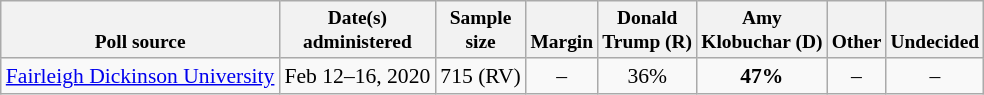<table class="wikitable" style="font-size:90%;text-align:center;">
<tr valign=bottom style="font-size:90%;">
<th>Poll source</th>
<th>Date(s)<br>administered</th>
<th>Sample<br>size</th>
<th>Margin<br></th>
<th>Donald<br>Trump (R)</th>
<th>Amy<br>Klobuchar (D)</th>
<th>Other</th>
<th>Undecided</th>
</tr>
<tr>
<td style="text-align:left;"><a href='#'>Fairleigh Dickinson University</a></td>
<td>Feb 12–16, 2020</td>
<td>715 (RV)</td>
<td>–</td>
<td>36%</td>
<td><strong>47%</strong></td>
<td>–</td>
<td>–</td>
</tr>
</table>
